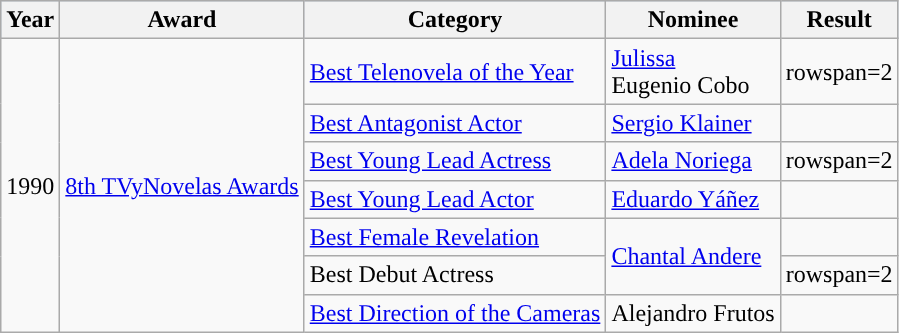<table class="wikitable">
<tr style="background:#b0c4de;">
<th>Year</th>
<th>Award</th>
<th>Category</th>
<th>Nominee</th>
<th>Result</th>
</tr>
<tr>
<td rowspan=7>1990</td>
<td rowspan=7><a href='#'>8th TVyNovelas Awards</a></td>
<td><a href='#'>Best Telenovela of the Year</a></td>
<td><a href='#'>Julissa</a><br>Eugenio Cobo</td>
<td>rowspan=2 </td>
</tr>
<tr>
<td><a href='#'>Best Antagonist Actor</a></td>
<td><a href='#'>Sergio Klainer</a></td>
</tr>
<tr>
<td><a href='#'>Best Young Lead Actress</a></td>
<td><a href='#'>Adela Noriega</a></td>
<td>rowspan=2 </td>
</tr>
<tr>
<td><a href='#'>Best Young Lead Actor</a></td>
<td><a href='#'>Eduardo Yáñez</a></td>
</tr>
<tr>
<td><a href='#'>Best Female Revelation</a></td>
<td rowspan=2><a href='#'>Chantal Andere</a></td>
<td></td>
</tr>
<tr>
<td>Best Debut Actress</td>
<td>rowspan=2 </td>
</tr>
<tr>
<td><a href='#'>Best Direction of the Cameras</a></td>
<td>Alejandro Frutos</td>
</tr>
</table>
